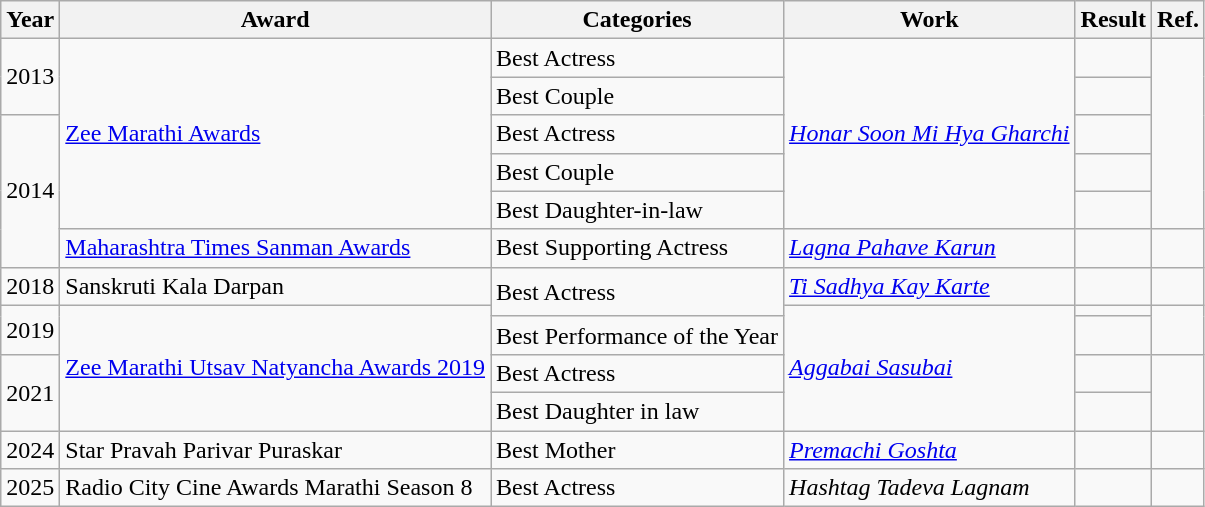<table class="wikitable sortable">
<tr>
<th>Year</th>
<th>Award</th>
<th>Categories</th>
<th>Work</th>
<th>Result</th>
<th>Ref.</th>
</tr>
<tr>
<td rowspan="2">2013</td>
<td rowspan="5"><a href='#'>Zee Marathi Awards</a></td>
<td>Best Actress</td>
<td rowspan="5"><em><a href='#'>Honar Soon Mi Hya Gharchi</a></em></td>
<td></td>
<td rowspan="5"></td>
</tr>
<tr>
<td>Best Couple</td>
<td></td>
</tr>
<tr>
<td rowspan="4">2014</td>
<td>Best Actress</td>
<td></td>
</tr>
<tr>
<td>Best Couple</td>
<td></td>
</tr>
<tr>
<td>Best Daughter-in-law</td>
<td></td>
</tr>
<tr>
<td><a href='#'>Maharashtra Times Sanman Awards</a></td>
<td>Best Supporting Actress</td>
<td><em><a href='#'>Lagna Pahave Karun</a></em></td>
<td></td>
<td></td>
</tr>
<tr>
<td>2018</td>
<td>Sanskruti Kala Darpan</td>
<td rowspan="2">Best Actress</td>
<td><em><a href='#'>Ti Sadhya Kay Karte</a></em></td>
<td></td>
<td></td>
</tr>
<tr>
<td rowspan="2">2019</td>
<td rowspan="4"><a href='#'>Zee Marathi Utsav Natyancha Awards 2019</a></td>
<td rowspan="4"><em><a href='#'>Aggabai Sasubai</a></em></td>
<td></td>
<td rowspan="2"></td>
</tr>
<tr>
<td>Best Performance of the Year</td>
<td></td>
</tr>
<tr>
<td rowspan="2">2021</td>
<td>Best Actress</td>
<td></td>
<td rowspan="2"></td>
</tr>
<tr>
<td>Best Daughter in law</td>
<td></td>
</tr>
<tr>
<td>2024</td>
<td>Star Pravah Parivar Puraskar</td>
<td>Best Mother</td>
<td><em><a href='#'>Premachi Goshta</a></em></td>
<td></td>
<td></td>
</tr>
<tr>
<td>2025</td>
<td>Radio City Cine Awards Marathi Season 8</td>
<td>Best Actress</td>
<td><em>Hashtag Tadeva Lagnam</em></td>
<td></td>
<td></td>
</tr>
</table>
